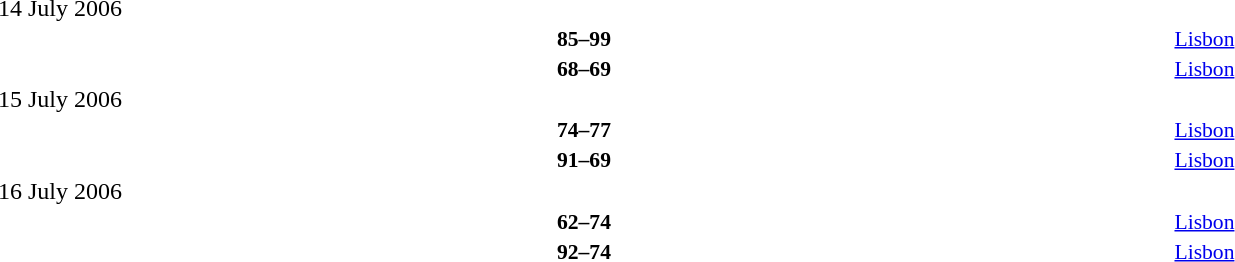<table style="width:100%;" cellspacing="1">
<tr>
<th width=25%></th>
<th width=3%></th>
<th width=6%></th>
<th width=3%></th>
<th width=25%></th>
</tr>
<tr>
<td>14 July 2006</td>
</tr>
<tr style=font-size:90%>
<td align=right><strong></strong></td>
<td></td>
<td align=center><strong>85–99</strong></td>
<td></td>
<td><strong></strong></td>
<td><a href='#'>Lisbon</a></td>
</tr>
<tr style=font-size:90%>
<td align=right><strong></strong></td>
<td></td>
<td align=center><strong>68–69</strong></td>
<td></td>
<td><strong></strong></td>
<td><a href='#'>Lisbon</a></td>
</tr>
<tr>
<td>15 July 2006</td>
</tr>
<tr style=font-size:90%>
<td align=right><strong></strong></td>
<td></td>
<td align=center><strong>74–77</strong></td>
<td></td>
<td><strong></strong></td>
<td><a href='#'>Lisbon</a></td>
</tr>
<tr style=font-size:90%>
<td align=right><strong></strong></td>
<td></td>
<td align=center><strong>91–69</strong></td>
<td></td>
<td><strong></strong></td>
<td><a href='#'>Lisbon</a></td>
</tr>
<tr>
<td>16 July 2006</td>
</tr>
<tr style=font-size:90%>
<td align=right><strong></strong></td>
<td></td>
<td align=center><strong>62–74</strong></td>
<td></td>
<td><strong></strong></td>
<td><a href='#'>Lisbon</a></td>
</tr>
<tr style=font-size:90%>
<td align=right><strong></strong></td>
<td></td>
<td align=center><strong>92–74</strong></td>
<td></td>
<td><strong></strong></td>
<td><a href='#'>Lisbon</a></td>
</tr>
</table>
